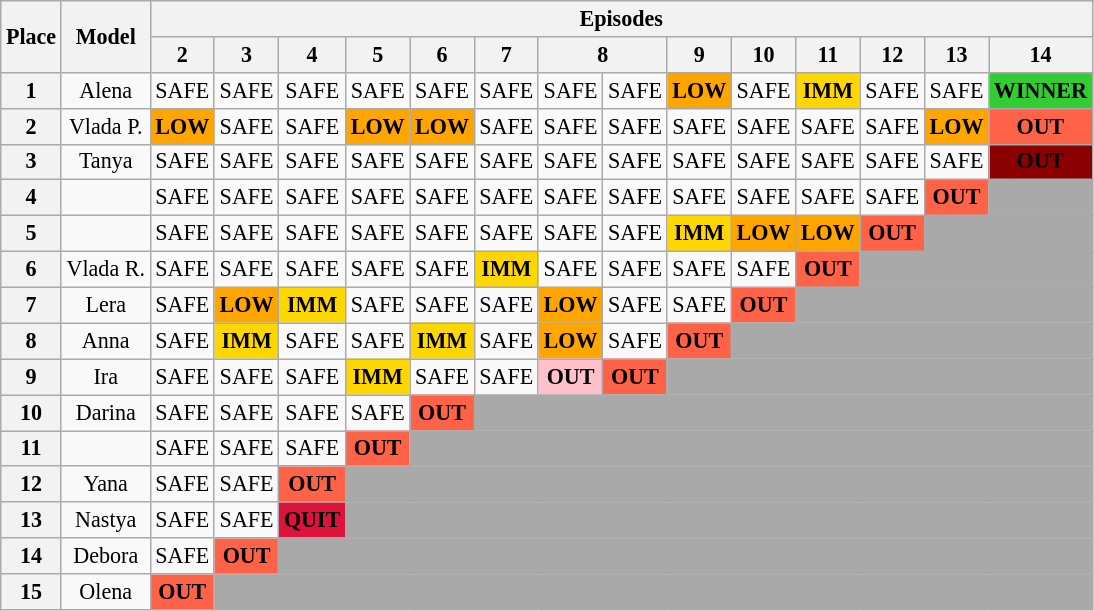<table class="wikitable" style="text-align:center; font-size:92%">
<tr>
<th rowspan="2">Place</th>
<th rowspan="2">Model</th>
<th colspan="16">Episodes</th>
</tr>
<tr>
<th>2</th>
<th>3</th>
<th>4</th>
<th>5</th>
<th>6</th>
<th>7</th>
<th colspan=2>8</th>
<th>9</th>
<th>10</th>
<th>11</th>
<th>12</th>
<th>13</th>
<th>14</th>
</tr>
<tr>
<th>1</th>
<td>Alena</td>
<td>SAFE</td>
<td>SAFE</td>
<td>SAFE</td>
<td>SAFE</td>
<td>SAFE</td>
<td>SAFE</td>
<td>SAFE</td>
<td>SAFE</td>
<td style="background:orange"><strong>LOW</strong></td>
<td>SAFE</td>
<td style="background:gold"><strong>IMM</strong></td>
<td>SAFE</td>
<td>SAFE</td>
<td style="background:limegreen"><strong>WINNER</strong></td>
</tr>
<tr>
<th>2</th>
<td>Vlada P.</td>
<td style="background:orange"><strong>LOW</strong></td>
<td>SAFE</td>
<td>SAFE</td>
<td style="background:orange"><strong>LOW</strong></td>
<td style="background:orange"><strong>LOW</strong></td>
<td>SAFE</td>
<td>SAFE</td>
<td>SAFE</td>
<td>SAFE</td>
<td>SAFE</td>
<td>SAFE</td>
<td>SAFE</td>
<td style="background:orange"><strong>LOW</strong></td>
<td style="background:tomato"><strong>OUT</strong></td>
</tr>
<tr>
<th>3</th>
<td>Tanya</td>
<td>SAFE</td>
<td>SAFE</td>
<td>SAFE</td>
<td>SAFE</td>
<td>SAFE</td>
<td>SAFE</td>
<td>SAFE</td>
<td>SAFE</td>
<td>SAFE</td>
<td>SAFE</td>
<td>SAFE</td>
<td>SAFE</td>
<td>SAFE</td>
<td style="background:darkred"><span><strong>OUT</strong></span></td>
</tr>
<tr>
<th>4</th>
<td></td>
<td>SAFE</td>
<td>SAFE</td>
<td>SAFE</td>
<td>SAFE</td>
<td>SAFE</td>
<td>SAFE</td>
<td>SAFE</td>
<td>SAFE</td>
<td>SAFE</td>
<td>SAFE</td>
<td>SAFE</td>
<td>SAFE</td>
<td style="background:tomato"><strong>OUT</strong></td>
<td colspan="2" style="background:darkgray"></td>
</tr>
<tr>
<th>5</th>
<td></td>
<td>SAFE</td>
<td>SAFE</td>
<td>SAFE</td>
<td>SAFE</td>
<td>SAFE</td>
<td>SAFE</td>
<td>SAFE</td>
<td>SAFE</td>
<td style="background:gold"><strong>IMM</strong></td>
<td style="background:orange"><strong>LOW</strong></td>
<td style="background:orange"><strong>LOW</strong></td>
<td style="background:tomato"><strong>OUT</strong></td>
<td colspan="4" style="background:darkgray"></td>
</tr>
<tr>
<th>6</th>
<td>Vlada R.</td>
<td>SAFE</td>
<td>SAFE</td>
<td>SAFE</td>
<td>SAFE</td>
<td>SAFE</td>
<td style="background:gold"><strong>IMM</strong></td>
<td>SAFE</td>
<td>SAFE</td>
<td>SAFE</td>
<td>SAFE</td>
<td style="background:tomato"><strong>OUT</strong></td>
<td colspan="5" style="background:darkgray"></td>
</tr>
<tr>
<th>7</th>
<td>Lera</td>
<td>SAFE</td>
<td style="background:orange"><strong>LOW</strong></td>
<td style="background:gold"><strong>IMM</strong></td>
<td>SAFE</td>
<td>SAFE</td>
<td>SAFE</td>
<td style="background:orange"><strong>LOW</strong></td>
<td>SAFE</td>
<td>SAFE</td>
<td style="background:tomato"><strong>OUT</strong></td>
<td colspan="6" style="background:darkgray"></td>
</tr>
<tr>
<th>8</th>
<td>Anna</td>
<td>SAFE</td>
<td style="background:gold"><strong>IMM</strong></td>
<td>SAFE</td>
<td>SAFE</td>
<td style="background:gold"><strong>IMM</strong></td>
<td>SAFE</td>
<td style="background:orange"><strong>LOW</strong></td>
<td>SAFE</td>
<td style="background:tomato"><strong>OUT</strong></td>
<td colspan="7" style="background:darkgray"></td>
</tr>
<tr>
<th>9</th>
<td>Ira</td>
<td>SAFE</td>
<td>SAFE</td>
<td>SAFE</td>
<td style="background:gold"><strong>IMM</strong></td>
<td>SAFE</td>
<td>SAFE</td>
<td style="background:pink"><strong>OUT</strong></td>
<td style="background:tomato"><strong>OUT</strong></td>
<td colspan="8" style="background:darkgray"></td>
</tr>
<tr>
<th>10</th>
<td>Darina</td>
<td>SAFE</td>
<td>SAFE</td>
<td>SAFE</td>
<td>SAFE</td>
<td style="background:tomato"><strong>OUT</strong></td>
<td colspan="11" style="background:darkgray"></td>
</tr>
<tr>
<th>11</th>
<td></td>
<td>SAFE</td>
<td>SAFE</td>
<td>SAFE</td>
<td style="background:tomato"><strong>OUT</strong></td>
<td colspan="12" style="background:darkgray"></td>
</tr>
<tr>
<th>12</th>
<td>Yana</td>
<td>SAFE</td>
<td>SAFE</td>
<td style="background:tomato"><strong>OUT</strong></td>
<td colspan="13" style="background:darkgray"></td>
</tr>
<tr>
<th>13</th>
<td>Nastya</td>
<td>SAFE</td>
<td>SAFE</td>
<td style="background:crimson;"><span><strong>QUIT</strong></span></td>
<td colspan="13" style="background:darkgray"></td>
</tr>
<tr>
<th>14</th>
<td>Debora</td>
<td>SAFE</td>
<td style="background:tomato"><strong>OUT</strong></td>
<td colspan="14" style="background:darkgray"></td>
</tr>
<tr>
<th>15</th>
<td>Olena</td>
<td style="background:tomato"><strong>OUT</strong></td>
<td colspan="15" style="background:darkgray"></td>
</tr>
</table>
